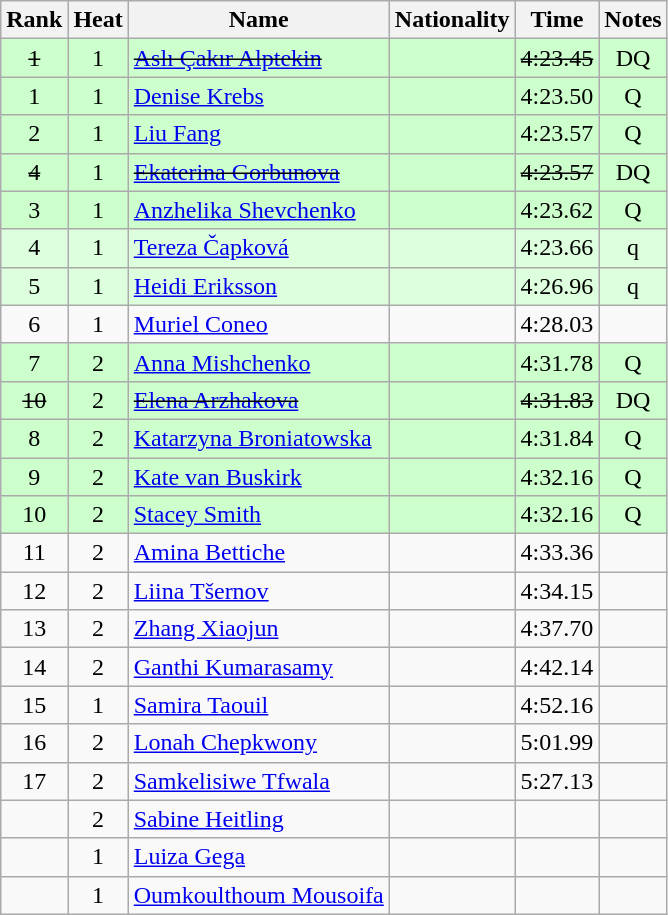<table class="wikitable sortable" style="text-align:center">
<tr>
<th>Rank</th>
<th>Heat</th>
<th>Name</th>
<th>Nationality</th>
<th>Time</th>
<th>Notes</th>
</tr>
<tr bgcolor=ccffcc>
<td><s>1 </s></td>
<td>1</td>
<td align=left><s><a href='#'>Aslı Çakır Alptekin</a></s></td>
<td align=left><s></s></td>
<td><s>4:23.45 </s></td>
<td>DQ</td>
</tr>
<tr bgcolor=ccffcc>
<td>1</td>
<td>1</td>
<td align=left><a href='#'>Denise Krebs</a></td>
<td align=left></td>
<td>4:23.50</td>
<td>Q</td>
</tr>
<tr bgcolor=ccffcc>
<td>2</td>
<td>1</td>
<td align=left><a href='#'>Liu Fang</a></td>
<td align=left></td>
<td>4:23.57</td>
<td>Q</td>
</tr>
<tr bgcolor=ccffcc>
<td><s>4 </s></td>
<td>1</td>
<td align=left><s><a href='#'>Ekaterina Gorbunova</a> </s></td>
<td align=left><s></s></td>
<td><s>4:23.57 </s></td>
<td>DQ</td>
</tr>
<tr bgcolor=ccffcc>
<td>3</td>
<td>1</td>
<td align=left><a href='#'>Anzhelika Shevchenko</a></td>
<td align=left></td>
<td>4:23.62</td>
<td>Q</td>
</tr>
<tr bgcolor=ddffdd>
<td>4</td>
<td>1</td>
<td align=left><a href='#'>Tereza Čapková</a></td>
<td align=left></td>
<td>4:23.66</td>
<td>q</td>
</tr>
<tr bgcolor=ddffdd>
<td>5</td>
<td>1</td>
<td align=left><a href='#'>Heidi Eriksson</a></td>
<td align=left></td>
<td>4:26.96</td>
<td>q</td>
</tr>
<tr>
<td>6</td>
<td>1</td>
<td align=left><a href='#'>Muriel Coneo</a></td>
<td align=left></td>
<td>4:28.03</td>
<td></td>
</tr>
<tr bgcolor=ccffcc>
<td>7</td>
<td>2</td>
<td align=left><a href='#'>Anna Mishchenko</a></td>
<td align=left></td>
<td>4:31.78</td>
<td>Q</td>
</tr>
<tr bgcolor=ccffcc>
<td><s>10 </s></td>
<td>2</td>
<td align=left><s><a href='#'>Elena Arzhakova</a> </s></td>
<td align=left><s></s></td>
<td><s>4:31.83 </s></td>
<td>DQ</td>
</tr>
<tr bgcolor=ccffcc>
<td>8</td>
<td>2</td>
<td align=left><a href='#'>Katarzyna Broniatowska</a></td>
<td align=left></td>
<td>4:31.84</td>
<td>Q</td>
</tr>
<tr bgcolor=ccffcc>
<td>9</td>
<td>2</td>
<td align=left><a href='#'>Kate van Buskirk</a></td>
<td align=left></td>
<td>4:32.16</td>
<td>Q</td>
</tr>
<tr bgcolor=ccffcc>
<td>10</td>
<td>2</td>
<td align=left><a href='#'>Stacey Smith</a></td>
<td align=left></td>
<td>4:32.16</td>
<td>Q</td>
</tr>
<tr>
<td>11</td>
<td>2</td>
<td align=left><a href='#'>Amina Bettiche</a></td>
<td align=left></td>
<td>4:33.36</td>
<td></td>
</tr>
<tr>
<td>12</td>
<td>2</td>
<td align=left><a href='#'>Liina Tšernov</a></td>
<td align=left></td>
<td>4:34.15</td>
<td></td>
</tr>
<tr>
<td>13</td>
<td>2</td>
<td align=left><a href='#'>Zhang Xiaojun</a></td>
<td align=left></td>
<td>4:37.70</td>
<td></td>
</tr>
<tr>
<td>14</td>
<td>2</td>
<td align=left><a href='#'>Ganthi Kumarasamy</a></td>
<td align=left></td>
<td>4:42.14</td>
<td></td>
</tr>
<tr>
<td>15</td>
<td>1</td>
<td align=left><a href='#'>Samira Taouil</a></td>
<td align=left></td>
<td>4:52.16</td>
<td></td>
</tr>
<tr>
<td>16</td>
<td>2</td>
<td align=left><a href='#'>Lonah Chepkwony</a></td>
<td align=left></td>
<td>5:01.99</td>
<td></td>
</tr>
<tr>
<td>17</td>
<td>2</td>
<td align=left><a href='#'>Samkelisiwe Tfwala</a></td>
<td align=left></td>
<td>5:27.13</td>
<td></td>
</tr>
<tr>
<td></td>
<td>2</td>
<td align=left><a href='#'>Sabine Heitling</a></td>
<td align=left></td>
<td></td>
<td></td>
</tr>
<tr>
<td></td>
<td>1</td>
<td align=left><a href='#'>Luiza Gega</a></td>
<td align=left></td>
<td></td>
<td></td>
</tr>
<tr>
<td></td>
<td>1</td>
<td align=left><a href='#'>Oumkoulthoum Mousoifa</a></td>
<td align=left></td>
<td></td>
<td></td>
</tr>
</table>
